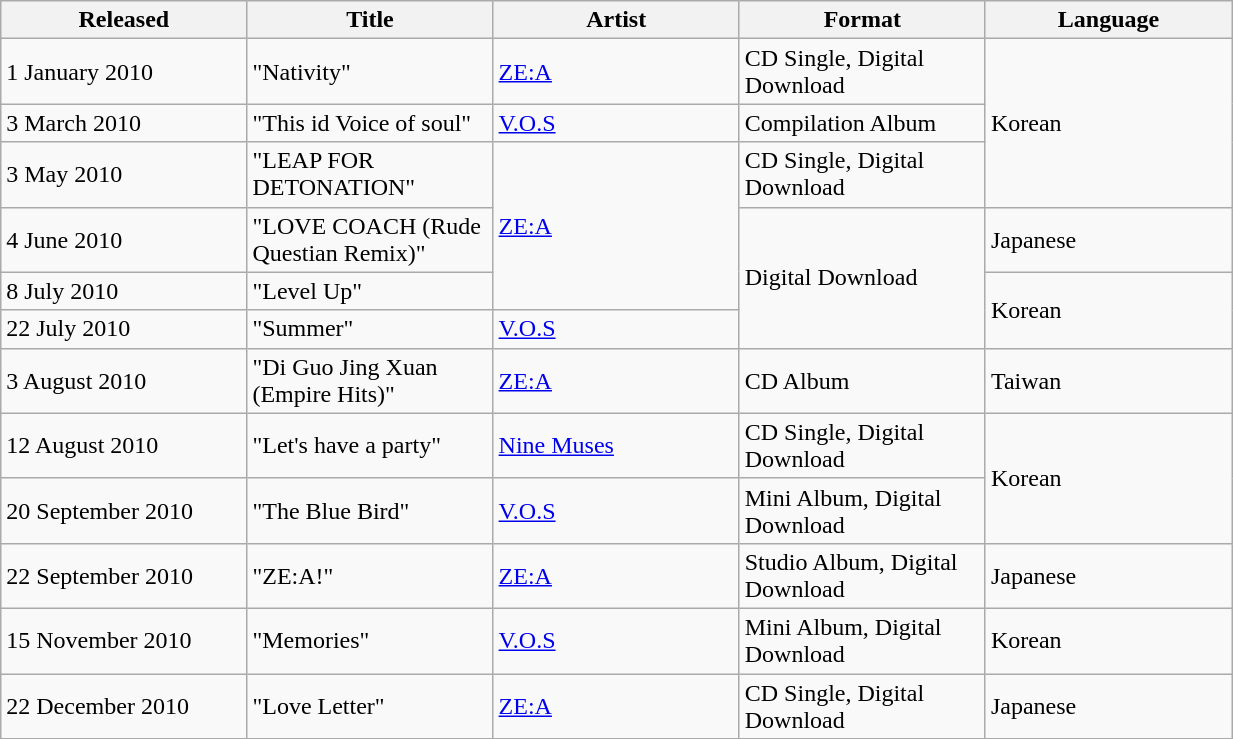<table class="wikitable sortable" align="left center" style="width:65%;">
<tr>
<th style="width:20%;">Released</th>
<th style="width:20%;">Title</th>
<th style="width:20%;">Artist</th>
<th style="width:20%;">Format</th>
<th style="width:20%;">Language</th>
</tr>
<tr>
<td>1 January 2010</td>
<td>"Nativity"</td>
<td rowspan="1"><a href='#'>ZE:A</a></td>
<td rowspan="1">CD Single, Digital Download</td>
<td rowspan="3">Korean</td>
</tr>
<tr>
<td>3 March 2010</td>
<td>"This id Voice of soul"</td>
<td><a href='#'>V.O.S</a></td>
<td>Compilation Album</td>
</tr>
<tr>
<td>3 May 2010</td>
<td>"LEAP FOR DETONATION"</td>
<td rowspan="3"><a href='#'>ZE:A</a></td>
<td>CD Single, Digital Download</td>
</tr>
<tr>
<td>4 June 2010</td>
<td>"LOVE COACH (Rude Questian Remix)"</td>
<td rowspan="3">Digital Download</td>
<td>Japanese</td>
</tr>
<tr>
<td>8 July 2010</td>
<td>"Level Up"</td>
<td rowspan="2">Korean</td>
</tr>
<tr>
<td>22 July 2010</td>
<td>"Summer"</td>
<td><a href='#'>V.O.S</a></td>
</tr>
<tr>
<td>3 August 2010</td>
<td>"Di Guo Jing Xuan (Empire Hits)"</td>
<td><a href='#'>ZE:A</a></td>
<td>CD Album</td>
<td>Taiwan</td>
</tr>
<tr>
<td>12 August 2010</td>
<td>"Let's have a party"</td>
<td><a href='#'>Nine Muses</a></td>
<td>CD Single, Digital Download</td>
<td rowspan="2">Korean</td>
</tr>
<tr>
<td>20 September 2010</td>
<td>"The Blue Bird"</td>
<td><a href='#'>V.O.S</a></td>
<td>Mini Album, Digital Download</td>
</tr>
<tr>
<td>22 September 2010</td>
<td>"ZE:A!"</td>
<td><a href='#'>ZE:A</a></td>
<td>Studio Album, Digital Download</td>
<td>Japanese</td>
</tr>
<tr>
<td>15 November 2010</td>
<td>"Memories"</td>
<td><a href='#'>V.O.S</a></td>
<td>Mini Album, Digital Download</td>
<td>Korean</td>
</tr>
<tr>
<td>22 December 2010</td>
<td>"Love Letter"</td>
<td><a href='#'>ZE:A</a></td>
<td>CD Single, Digital Download</td>
<td>Japanese</td>
</tr>
<tr>
</tr>
</table>
